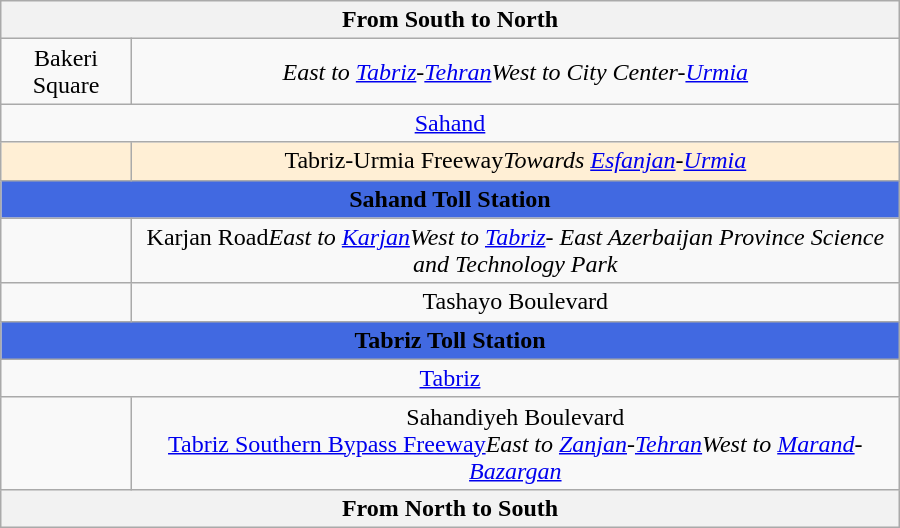<table class="wikitable" style="text-align:center" width="600px">
<tr>
<th text-align="center" colspan="3"> From South to North</th>
</tr>
<tr>
<td>Bakeri Square</td>
<td><em>East to <a href='#'>Tabriz</a>-<a href='#'>Tehran</a></em><em>West to City Center-<a href='#'>Urmia</a></em></td>
</tr>
<tr>
<td colspan="7" style="text-align:center; background:#F5 F5 DC;">  <a href='#'>Sahand</a> </td>
</tr>
<tr>
<td style="text-align:center; background:#ffefd5;"></td>
<td style="text-align:center; background:#ffefd5;"> Tabriz-Urmia Freeway<em>Towards <a href='#'>Esfanjan</a>-<a href='#'>Urmia</a></em></td>
</tr>
<tr>
<td colspan="7" align="center" bgcolor="#41 69 E1" color: #FFFFFF> <strong>Sahand Toll Station</strong></td>
</tr>
<tr>
<td></td>
<td>Karjan Road<em>East to <a href='#'>Karjan</a></em><em>West to <a href='#'>Tabriz</a>- East Azerbaijan Province Science and Technology Park</em></td>
</tr>
<tr>
<td style="text-align:center; background:F5 F5 DC;"></td>
<td style="text-align:center; background:F5 F5 DC;">  Tashayo Boulevard</td>
</tr>
<tr>
<td colspan="7" align="center" bgcolor="#41 69 E1" color: #FFFFFF> <strong>Tabriz Toll Station</strong></td>
</tr>
<tr>
<td colspan="7" style="text-align:center; background:#F5 F5 DC;">  <a href='#'>Tabriz</a> </td>
</tr>
<tr>
<td></td>
<td style="text-align:center; background:F5 F5 DC;"> Sahandiyeh Boulevard<br> <a href='#'>Tabriz Southern Bypass Freeway</a><em>East to <a href='#'>Zanjan</a>-<a href='#'>Tehran</a></em><em>West to <a href='#'>Marand</a>-<a href='#'>Bazargan</a></em></td>
</tr>
<tr>
<th text-align="center" colspan="3"> From North to South </th>
</tr>
</table>
